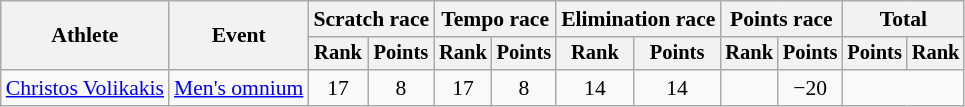<table class="wikitable" style="font-size:90%">
<tr>
<th rowspan="2">Athlete</th>
<th rowspan="2">Event</th>
<th colspan=2>Scratch race</th>
<th colspan=2>Tempo race</th>
<th colspan=2>Elimination race</th>
<th colspan=2>Points race</th>
<th colspan=2>Total</th>
</tr>
<tr style="font-size:95%">
<th>Rank</th>
<th>Points</th>
<th>Rank</th>
<th>Points</th>
<th>Rank</th>
<th>Points</th>
<th>Rank</th>
<th>Points</th>
<th>Points</th>
<th>Rank</th>
</tr>
<tr align=center>
<td align=left><a href='#'>Christos Volikakis</a></td>
<td align=left><a href='#'>Men's omnium</a></td>
<td>17</td>
<td>8</td>
<td>17</td>
<td>8</td>
<td>14</td>
<td>14</td>
<td></td>
<td>−20</td>
<td colspan=2></td>
</tr>
</table>
